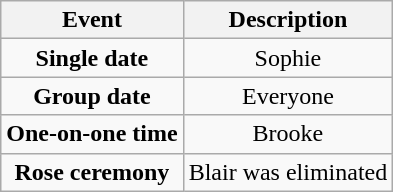<table class="wikitable sortable" style="text-align:center;">
<tr>
<th>Event</th>
<th>Description</th>
</tr>
<tr>
<td><strong>Single date</strong></td>
<td>Sophie</td>
</tr>
<tr>
<td><strong>Group date</strong></td>
<td>Everyone</td>
</tr>
<tr>
<td><strong>One-on-one time</strong></td>
<td>Brooke</td>
</tr>
<tr>
<td><strong>Rose ceremony</strong></td>
<td>Blair was eliminated</td>
</tr>
</table>
